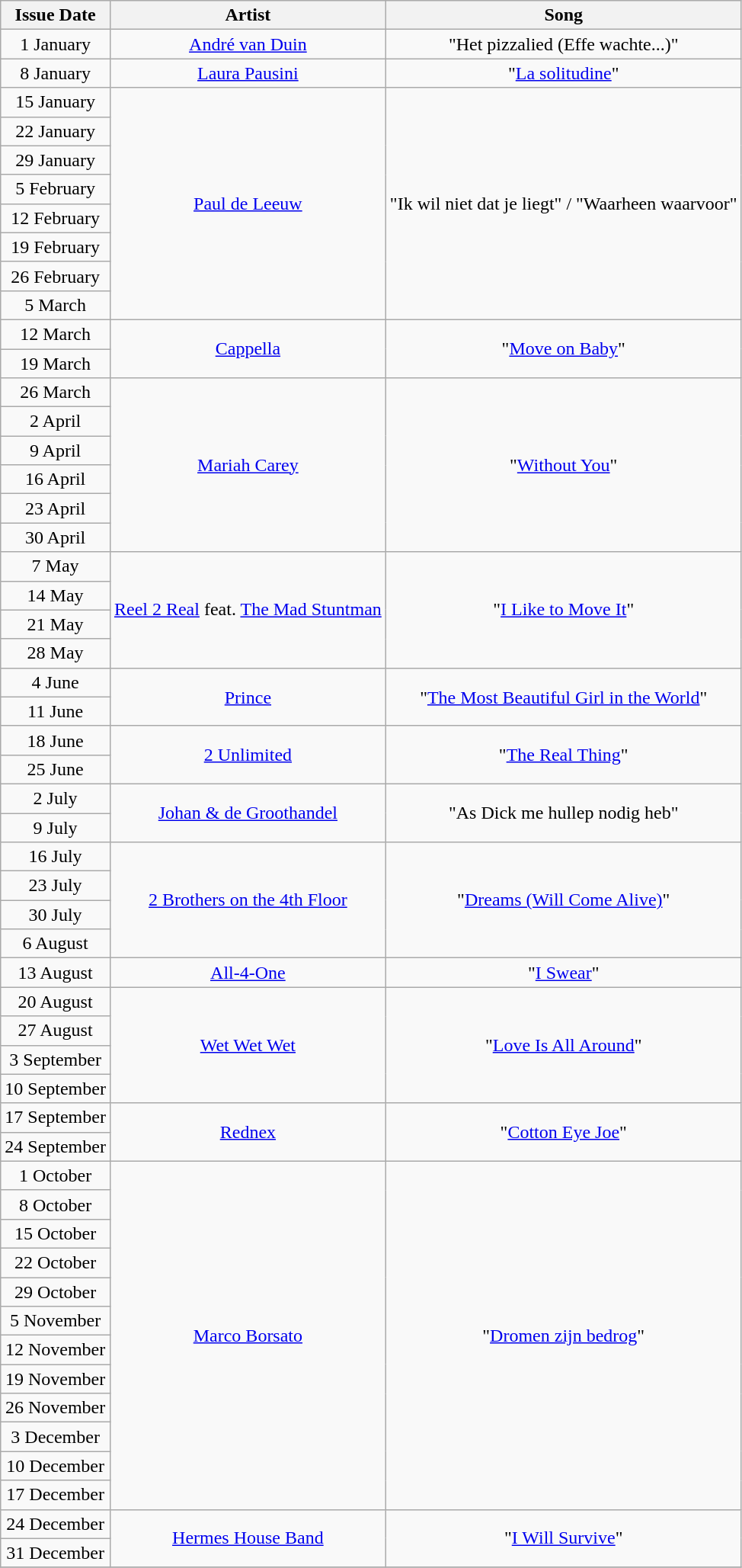<table class="wikitable plainrowheaders" style="text-align: center">
<tr>
<th>Issue Date</th>
<th>Artist</th>
<th>Song</th>
</tr>
<tr>
<td>1 January</td>
<td><a href='#'>André van Duin</a></td>
<td>"Het pizzalied (Effe wachte...)"</td>
</tr>
<tr>
<td>8 January</td>
<td><a href='#'>Laura Pausini</a></td>
<td>"<a href='#'>La solitudine</a>"</td>
</tr>
<tr>
<td>15 January</td>
<td rowspan="8"><a href='#'>Paul de Leeuw</a></td>
<td rowspan="8">"Ik wil niet dat je liegt" / "Waarheen waarvoor"</td>
</tr>
<tr>
<td>22 January</td>
</tr>
<tr>
<td>29 January</td>
</tr>
<tr>
<td>5 February</td>
</tr>
<tr>
<td>12 February</td>
</tr>
<tr>
<td>19 February</td>
</tr>
<tr>
<td>26 February</td>
</tr>
<tr>
<td>5 March</td>
</tr>
<tr>
<td>12 March</td>
<td rowspan="2"><a href='#'>Cappella</a></td>
<td rowspan="2">"<a href='#'>Move on Baby</a>"</td>
</tr>
<tr>
<td>19 March</td>
</tr>
<tr>
<td>26 March</td>
<td rowspan="6"><a href='#'>Mariah Carey</a></td>
<td rowspan="6">"<a href='#'>Without You</a>"</td>
</tr>
<tr>
<td>2 April</td>
</tr>
<tr>
<td>9 April</td>
</tr>
<tr>
<td>16 April</td>
</tr>
<tr>
<td>23 April</td>
</tr>
<tr>
<td>30 April</td>
</tr>
<tr>
<td>7 May</td>
<td rowspan="4"><a href='#'>Reel 2 Real</a>  feat. <a href='#'>The Mad Stuntman</a></td>
<td rowspan="4">"<a href='#'>I Like to Move It</a>"</td>
</tr>
<tr>
<td>14 May</td>
</tr>
<tr>
<td>21 May</td>
</tr>
<tr>
<td>28 May</td>
</tr>
<tr>
<td>4 June</td>
<td rowspan="2"><a href='#'>Prince</a></td>
<td rowspan="2">"<a href='#'>The Most Beautiful Girl in the World</a>"</td>
</tr>
<tr>
<td>11 June</td>
</tr>
<tr>
<td>18 June</td>
<td rowspan="2"><a href='#'>2 Unlimited</a></td>
<td rowspan="2">"<a href='#'>The Real Thing</a>"</td>
</tr>
<tr>
<td>25 June</td>
</tr>
<tr>
<td>2 July</td>
<td rowspan="2"><a href='#'>Johan & de Groothandel</a></td>
<td rowspan="2">"As Dick me hullep nodig heb"</td>
</tr>
<tr>
<td>9 July</td>
</tr>
<tr>
<td>16 July</td>
<td rowspan="4"><a href='#'>2 Brothers on the 4th Floor</a></td>
<td rowspan="4">"<a href='#'>Dreams (Will Come Alive)</a>"</td>
</tr>
<tr>
<td>23 July</td>
</tr>
<tr>
<td>30 July</td>
</tr>
<tr>
<td>6 August</td>
</tr>
<tr>
<td>13 August</td>
<td><a href='#'>All-4-One</a></td>
<td>"<a href='#'>I Swear</a>"</td>
</tr>
<tr>
<td>20 August</td>
<td rowspan="4"><a href='#'>Wet Wet Wet</a></td>
<td rowspan="4">"<a href='#'>Love Is All Around</a>"</td>
</tr>
<tr>
<td>27 August</td>
</tr>
<tr>
<td>3 September</td>
</tr>
<tr>
<td>10 September</td>
</tr>
<tr>
<td>17 September</td>
<td rowspan="2"><a href='#'>Rednex</a></td>
<td rowspan="2">"<a href='#'>Cotton Eye Joe</a>"</td>
</tr>
<tr>
<td>24 September</td>
</tr>
<tr>
<td>1 October</td>
<td rowspan="12"><a href='#'>Marco Borsato</a></td>
<td rowspan="12">"<a href='#'>Dromen zijn bedrog</a>"</td>
</tr>
<tr>
<td>8 October</td>
</tr>
<tr>
<td>15 October</td>
</tr>
<tr>
<td>22 October</td>
</tr>
<tr>
<td>29 October</td>
</tr>
<tr>
<td>5 November</td>
</tr>
<tr>
<td>12 November</td>
</tr>
<tr>
<td>19 November</td>
</tr>
<tr>
<td>26 November</td>
</tr>
<tr>
<td>3 December</td>
</tr>
<tr>
<td>10 December</td>
</tr>
<tr>
<td>17 December</td>
</tr>
<tr>
<td>24 December</td>
<td rowspan="2"><a href='#'>Hermes House Band</a></td>
<td rowspan="2">"<a href='#'>I Will Survive</a>"</td>
</tr>
<tr>
<td>31 December</td>
</tr>
<tr>
</tr>
</table>
